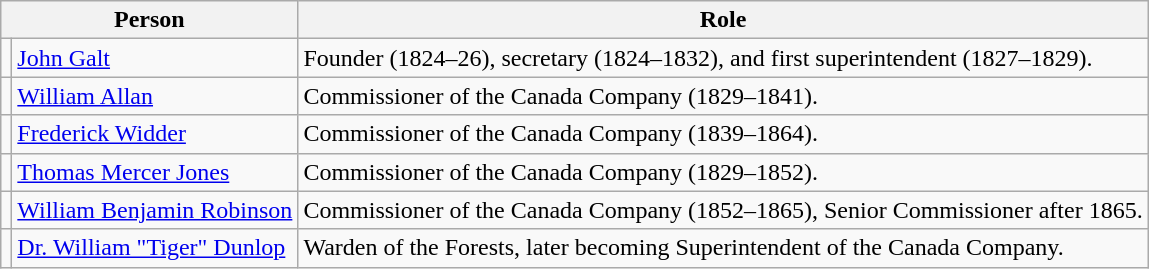<table class="wikitable">
<tr>
<th colspan="2">Person</th>
<th>Role</th>
</tr>
<tr valign="top">
<td></td>
<td><a href='#'>John Galt</a></td>
<td>Founder (1824–26), secretary (1824–1832), and first superintendent (1827–1829).</td>
</tr>
<tr valign="top">
<td></td>
<td><a href='#'>William Allan</a></td>
<td>Commissioner of the Canada Company (1829–1841).</td>
</tr>
<tr valign="top">
<td></td>
<td><a href='#'>Frederick Widder</a></td>
<td>Commissioner of the Canada Company (1839–1864).</td>
</tr>
<tr valign="top">
<td></td>
<td><a href='#'>Thomas Mercer Jones</a></td>
<td>Commissioner of the Canada Company (1829–1852).</td>
</tr>
<tr valign="top">
<td></td>
<td><a href='#'>William Benjamin Robinson</a></td>
<td>Commissioner of the Canada Company (1852–1865), Senior Commissioner after 1865.</td>
</tr>
<tr valign="top">
<td></td>
<td><a href='#'>Dr. William "Tiger" Dunlop</a></td>
<td>Warden of the Forests, later becoming Superintendent of the Canada Company.</td>
</tr>
</table>
